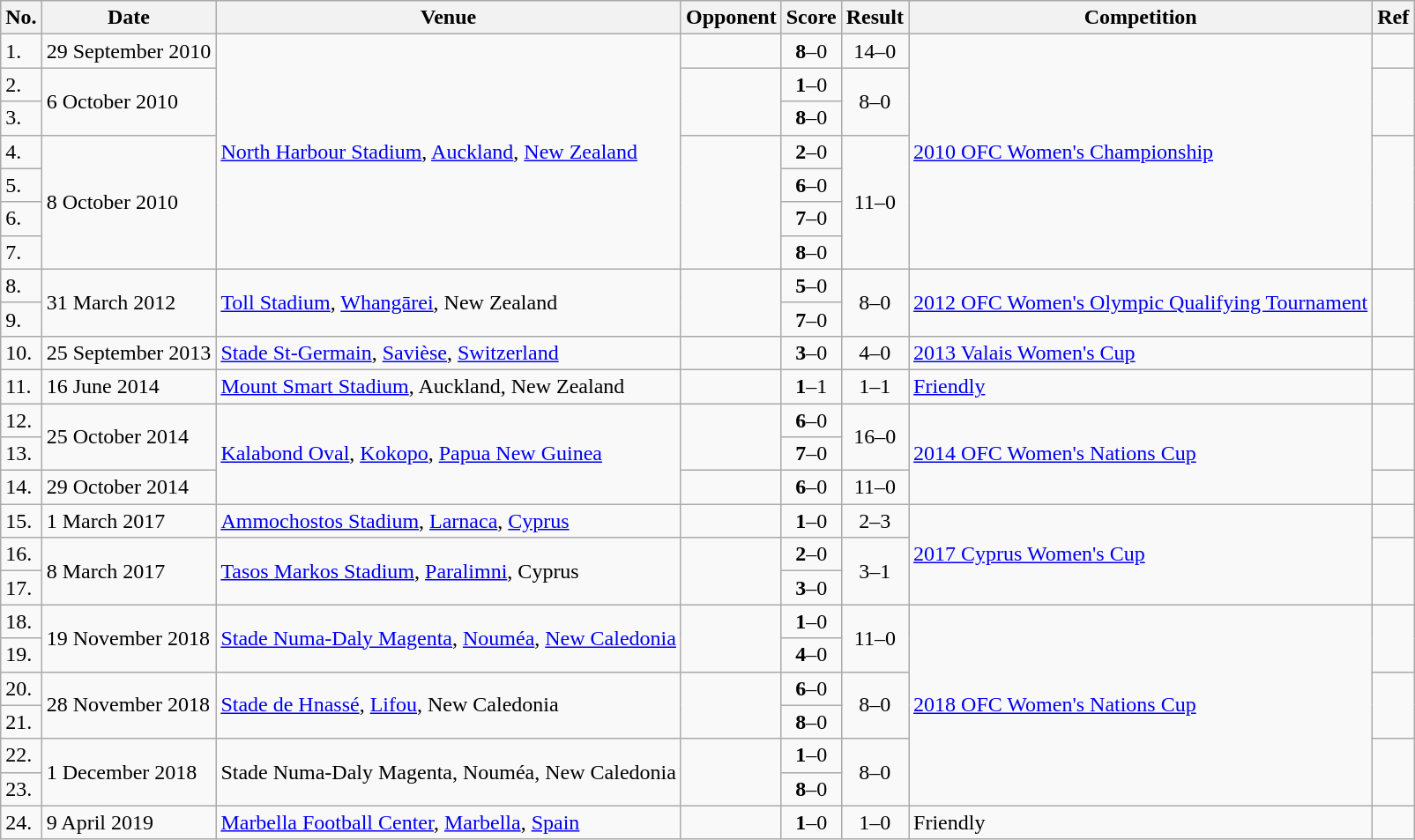<table class="wikitable">
<tr>
<th>No.</th>
<th>Date</th>
<th>Venue</th>
<th>Opponent</th>
<th>Score</th>
<th>Result</th>
<th>Competition</th>
<th>Ref</th>
</tr>
<tr>
<td>1.</td>
<td>29 September 2010</td>
<td rowspan=7><a href='#'>North Harbour Stadium</a>, <a href='#'>Auckland</a>, <a href='#'>New Zealand</a></td>
<td></td>
<td align=center><strong>8</strong>–0</td>
<td align=center>14–0</td>
<td rowspan=7><a href='#'>2010 OFC Women's Championship</a></td>
<td align=center></td>
</tr>
<tr>
<td>2.</td>
<td rowspan=2>6 October 2010</td>
<td rowspan=2></td>
<td align=center><strong>1</strong>–0</td>
<td rowspan=2 align=center>8–0</td>
<td rowspan=2 align=center></td>
</tr>
<tr>
<td>3.</td>
<td align=center><strong>8</strong>–0</td>
</tr>
<tr>
<td>4.</td>
<td rowspan=4>8 October 2010</td>
<td rowspan=4></td>
<td align=center><strong>2</strong>–0</td>
<td rowspan=4 align=center>11–0</td>
<td rowspan=4 align=center></td>
</tr>
<tr>
<td>5.</td>
<td align=center><strong>6</strong>–0</td>
</tr>
<tr>
<td>6.</td>
<td align=center><strong>7</strong>–0</td>
</tr>
<tr>
<td>7.</td>
<td align=center><strong>8</strong>–0</td>
</tr>
<tr>
<td>8.</td>
<td rowspan=2>31 March 2012</td>
<td rowspan=2><a href='#'>Toll Stadium</a>, <a href='#'>Whangārei</a>, New Zealand</td>
<td rowspan=2></td>
<td align=center><strong>5</strong>–0</td>
<td rowspan=2 align=center>8–0</td>
<td rowspan=2><a href='#'>2012 OFC Women's Olympic Qualifying Tournament</a></td>
<td rowspan=2 align=center></td>
</tr>
<tr>
<td>9.</td>
<td align=center><strong>7</strong>–0</td>
</tr>
<tr>
<td>10.</td>
<td>25 September 2013</td>
<td><a href='#'>Stade St-Germain</a>, <a href='#'>Savièse</a>, <a href='#'>Switzerland</a></td>
<td></td>
<td align=center><strong>3</strong>–0</td>
<td align=center>4–0</td>
<td><a href='#'>2013 Valais Women's Cup</a></td>
<td align=center></td>
</tr>
<tr>
<td>11.</td>
<td>16 June 2014</td>
<td><a href='#'>Mount Smart Stadium</a>, Auckland, New Zealand</td>
<td></td>
<td align=center><strong>1</strong>–1</td>
<td align=center>1–1</td>
<td><a href='#'>Friendly</a></td>
<td align=center></td>
</tr>
<tr>
<td>12.</td>
<td rowspan=2>25 October 2014</td>
<td rowspan=3><a href='#'>Kalabond Oval</a>, <a href='#'>Kokopo</a>, <a href='#'>Papua New Guinea</a></td>
<td rowspan=2></td>
<td align=center><strong>6</strong>–0</td>
<td rowspan=2 align=center>16–0</td>
<td rowspan=3><a href='#'>2014 OFC Women's Nations Cup</a></td>
<td rowspan=2 align=center></td>
</tr>
<tr>
<td>13.</td>
<td align=center><strong>7</strong>–0</td>
</tr>
<tr>
<td>14.</td>
<td>29 October 2014</td>
<td></td>
<td align=center><strong>6</strong>–0</td>
<td align=center>11–0</td>
<td align=center></td>
</tr>
<tr>
<td>15.</td>
<td>1 March 2017</td>
<td><a href='#'>Ammochostos Stadium</a>, <a href='#'>Larnaca</a>, <a href='#'>Cyprus</a></td>
<td></td>
<td align=center><strong>1</strong>–0</td>
<td align=center>2–3</td>
<td rowspan=3><a href='#'>2017 Cyprus Women's Cup</a></td>
<td align=center></td>
</tr>
<tr>
<td>16.</td>
<td rowspan=2>8 March 2017</td>
<td rowspan=2><a href='#'>Tasos Markos Stadium</a>, <a href='#'>Paralimni</a>, Cyprus</td>
<td rowspan=2></td>
<td align=center><strong>2</strong>–0</td>
<td rowspan=2 align=center>3–1</td>
<td rowspan=2 align=center></td>
</tr>
<tr>
<td>17.</td>
<td align=center><strong>3</strong>–0</td>
</tr>
<tr>
<td>18.</td>
<td rowspan=2>19 November 2018</td>
<td rowspan=2><a href='#'>Stade Numa-Daly Magenta</a>, <a href='#'>Nouméa</a>, <a href='#'>New Caledonia</a></td>
<td rowspan=2></td>
<td align=center><strong>1</strong>–0</td>
<td rowspan=2 align=center>11–0</td>
<td rowspan=6><a href='#'>2018 OFC Women's Nations Cup</a></td>
<td rowspan=2 align=center></td>
</tr>
<tr>
<td>19.</td>
<td align=center><strong>4</strong>–0</td>
</tr>
<tr>
<td>20.</td>
<td rowspan=2>28 November 2018</td>
<td rowspan=2><a href='#'>Stade de Hnassé</a>, <a href='#'>Lifou</a>, New Caledonia</td>
<td rowspan=2></td>
<td align=center><strong>6</strong>–0</td>
<td rowspan=2 align=center>8–0</td>
<td rowspan=2 align=center></td>
</tr>
<tr>
<td>21.</td>
<td align=center><strong>8</strong>–0</td>
</tr>
<tr>
<td>22.</td>
<td rowspan=2>1 December 2018</td>
<td rowspan=2>Stade Numa-Daly Magenta, Nouméa, New Caledonia</td>
<td rowspan=2></td>
<td align=center><strong>1</strong>–0</td>
<td rowspan=2 align=center>8–0</td>
<td rowspan=2 align=center></td>
</tr>
<tr>
<td>23.</td>
<td align=center><strong>8</strong>–0</td>
</tr>
<tr>
<td>24.</td>
<td>9 April 2019</td>
<td><a href='#'>Marbella Football Center</a>, <a href='#'>Marbella</a>, <a href='#'>Spain</a></td>
<td></td>
<td align=center><strong>1</strong>–0</td>
<td align=center>1–0</td>
<td>Friendly</td>
<td align=center></td>
</tr>
</table>
